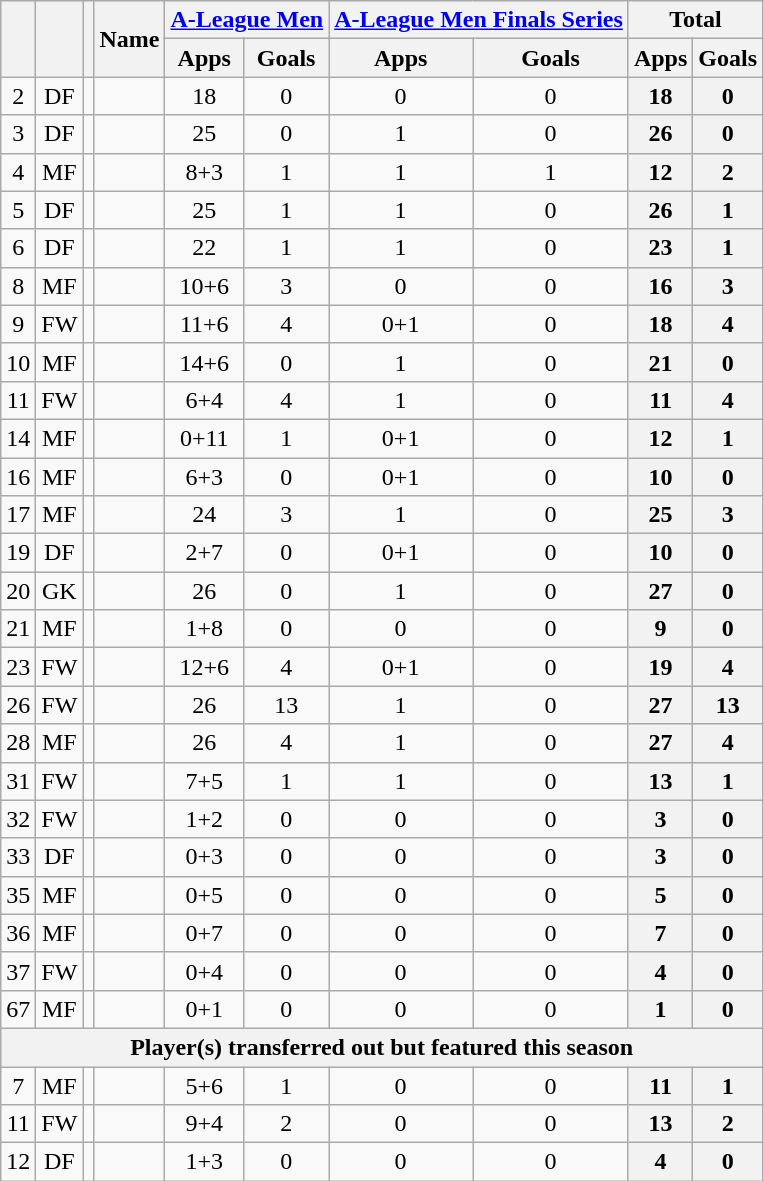<table class="wikitable sortable" style="text-align:center">
<tr>
<th rowspan="2"></th>
<th rowspan="2"></th>
<th rowspan="2"></th>
<th rowspan="2">Name</th>
<th colspan="2"><a href='#'>A-League Men</a></th>
<th colspan="2"><a href='#'>A-League Men Finals Series</a></th>
<th colspan="2">Total</th>
</tr>
<tr>
<th>Apps</th>
<th>Goals</th>
<th>Apps</th>
<th>Goals</th>
<th>Apps</th>
<th>Goals</th>
</tr>
<tr>
<td>2</td>
<td>DF</td>
<td></td>
<td align="left"><br></td>
<td>18</td>
<td>0<br></td>
<td>0</td>
<td>0<br></td>
<th>18</th>
<th>0</th>
</tr>
<tr>
<td>3</td>
<td>DF</td>
<td></td>
<td align="left"><br></td>
<td>25</td>
<td>0<br></td>
<td>1</td>
<td>0<br></td>
<th>26</th>
<th>0</th>
</tr>
<tr>
<td>4</td>
<td>MF</td>
<td></td>
<td align="left"><br></td>
<td>8+3</td>
<td>1<br></td>
<td>1</td>
<td>1<br></td>
<th>12</th>
<th>2</th>
</tr>
<tr>
<td>5</td>
<td>DF</td>
<td></td>
<td align="left"><br></td>
<td>25</td>
<td>1<br></td>
<td>1</td>
<td>0<br></td>
<th>26</th>
<th>1</th>
</tr>
<tr>
<td>6</td>
<td>DF</td>
<td></td>
<td align="left"><br></td>
<td>22</td>
<td>1<br></td>
<td>1</td>
<td>0<br></td>
<th>23</th>
<th>1</th>
</tr>
<tr>
<td>8</td>
<td>MF</td>
<td></td>
<td align="left"><br></td>
<td>10+6</td>
<td>3<br></td>
<td>0</td>
<td>0<br></td>
<th>16</th>
<th>3</th>
</tr>
<tr>
<td>9</td>
<td>FW</td>
<td></td>
<td align="left"><br></td>
<td>11+6</td>
<td>4<br></td>
<td>0+1</td>
<td>0<br></td>
<th>18</th>
<th>4</th>
</tr>
<tr>
<td>10</td>
<td>MF</td>
<td></td>
<td align="left"><br></td>
<td>14+6</td>
<td>0<br></td>
<td>1</td>
<td>0<br></td>
<th>21</th>
<th>0</th>
</tr>
<tr>
<td>11</td>
<td>FW</td>
<td></td>
<td align="left"><br></td>
<td>6+4</td>
<td>4<br></td>
<td>1</td>
<td>0<br></td>
<th>11</th>
<th>4</th>
</tr>
<tr>
<td>14</td>
<td>MF</td>
<td></td>
<td align="left"><br></td>
<td>0+11</td>
<td>1<br></td>
<td>0+1</td>
<td>0<br></td>
<th>12</th>
<th>1</th>
</tr>
<tr>
<td>16</td>
<td>MF</td>
<td></td>
<td align="left"><br></td>
<td>6+3</td>
<td>0<br></td>
<td>0+1</td>
<td>0<br></td>
<th>10</th>
<th>0</th>
</tr>
<tr>
<td>17</td>
<td>MF</td>
<td></td>
<td align="left"><br></td>
<td>24</td>
<td>3<br></td>
<td>1</td>
<td>0<br></td>
<th>25</th>
<th>3</th>
</tr>
<tr>
<td>19</td>
<td>DF</td>
<td></td>
<td align="left"><br></td>
<td>2+7</td>
<td>0<br></td>
<td>0+1</td>
<td>0<br></td>
<th>10</th>
<th>0</th>
</tr>
<tr>
<td>20</td>
<td>GK</td>
<td></td>
<td align="left"><br></td>
<td>26</td>
<td>0<br></td>
<td>1</td>
<td>0<br></td>
<th>27</th>
<th>0</th>
</tr>
<tr>
<td>21</td>
<td>MF</td>
<td></td>
<td align="left"><br></td>
<td>1+8</td>
<td>0<br></td>
<td>0</td>
<td>0<br></td>
<th>9</th>
<th>0</th>
</tr>
<tr>
<td>23</td>
<td>FW</td>
<td></td>
<td align="left"><br></td>
<td>12+6</td>
<td>4<br></td>
<td>0+1</td>
<td>0<br></td>
<th>19</th>
<th>4</th>
</tr>
<tr>
<td>26</td>
<td>FW</td>
<td></td>
<td align="left"><br></td>
<td>26</td>
<td>13<br></td>
<td>1</td>
<td>0<br></td>
<th>27</th>
<th>13</th>
</tr>
<tr>
<td>28</td>
<td>MF</td>
<td></td>
<td align="left"><br></td>
<td>26</td>
<td>4<br></td>
<td>1</td>
<td>0<br></td>
<th>27</th>
<th>4</th>
</tr>
<tr>
<td>31</td>
<td>FW</td>
<td></td>
<td align="left"><br></td>
<td>7+5</td>
<td>1<br></td>
<td>1</td>
<td>0<br></td>
<th>13</th>
<th>1</th>
</tr>
<tr>
<td>32</td>
<td>FW</td>
<td></td>
<td align="left"><br></td>
<td>1+2</td>
<td>0<br></td>
<td>0</td>
<td>0<br></td>
<th>3</th>
<th>0</th>
</tr>
<tr>
<td>33</td>
<td>DF</td>
<td></td>
<td align="left"><br></td>
<td>0+3</td>
<td>0<br></td>
<td>0</td>
<td>0<br></td>
<th>3</th>
<th>0</th>
</tr>
<tr>
<td>35</td>
<td>MF</td>
<td></td>
<td align="left"><br></td>
<td>0+5</td>
<td>0<br></td>
<td>0</td>
<td>0<br></td>
<th>5</th>
<th>0</th>
</tr>
<tr>
<td>36</td>
<td>MF</td>
<td></td>
<td align="left"><br></td>
<td>0+7</td>
<td>0<br></td>
<td>0</td>
<td>0<br></td>
<th>7</th>
<th>0</th>
</tr>
<tr>
<td>37</td>
<td>FW</td>
<td></td>
<td align="left"><br></td>
<td>0+4</td>
<td>0<br></td>
<td>0</td>
<td>0<br></td>
<th>4</th>
<th>0</th>
</tr>
<tr>
<td>67</td>
<td>MF</td>
<td></td>
<td align="left"><br></td>
<td>0+1</td>
<td>0<br></td>
<td>0</td>
<td>0<br></td>
<th>1</th>
<th>0</th>
</tr>
<tr>
<th colspan="10">Player(s) transferred out but featured this season</th>
</tr>
<tr>
<td>7</td>
<td>MF</td>
<td></td>
<td align="left"><br></td>
<td>5+6</td>
<td>1<br></td>
<td>0</td>
<td>0<br></td>
<th>11</th>
<th>1</th>
</tr>
<tr>
<td>11</td>
<td>FW</td>
<td></td>
<td align="left"><br></td>
<td>9+4</td>
<td>2<br></td>
<td>0</td>
<td>0<br></td>
<th>13</th>
<th>2</th>
</tr>
<tr>
<td>12</td>
<td>DF</td>
<td></td>
<td align="left"><br></td>
<td>1+3</td>
<td>0<br></td>
<td>0</td>
<td>0<br></td>
<th>4</th>
<th>0</th>
</tr>
</table>
